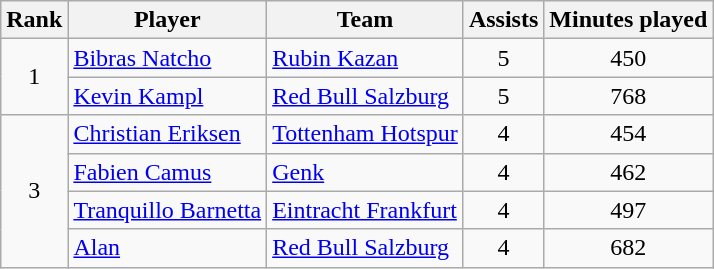<table class="wikitable" style="text-align:center">
<tr>
<th>Rank</th>
<th>Player</th>
<th>Team</th>
<th>Assists</th>
<th>Minutes played</th>
</tr>
<tr>
<td rowspan=2>1</td>
<td align=left> <a href='#'>Bibras Natcho</a></td>
<td align=left> <a href='#'>Rubin Kazan</a></td>
<td>5</td>
<td>450</td>
</tr>
<tr>
<td align=left> <a href='#'>Kevin Kampl</a></td>
<td align=left> <a href='#'>Red Bull Salzburg</a></td>
<td>5</td>
<td>768</td>
</tr>
<tr>
<td rowspan=4>3</td>
<td align=left> <a href='#'>Christian Eriksen</a></td>
<td align=left> <a href='#'>Tottenham Hotspur</a></td>
<td>4</td>
<td>454</td>
</tr>
<tr>
<td align=left> <a href='#'>Fabien Camus</a></td>
<td align=left> <a href='#'>Genk</a></td>
<td>4</td>
<td>462</td>
</tr>
<tr>
<td align=left> <a href='#'>Tranquillo Barnetta</a></td>
<td align=left> <a href='#'>Eintracht Frankfurt</a></td>
<td>4</td>
<td>497</td>
</tr>
<tr>
<td align=left> <a href='#'>Alan</a></td>
<td align=left> <a href='#'>Red Bull Salzburg</a></td>
<td>4</td>
<td>682</td>
</tr>
</table>
